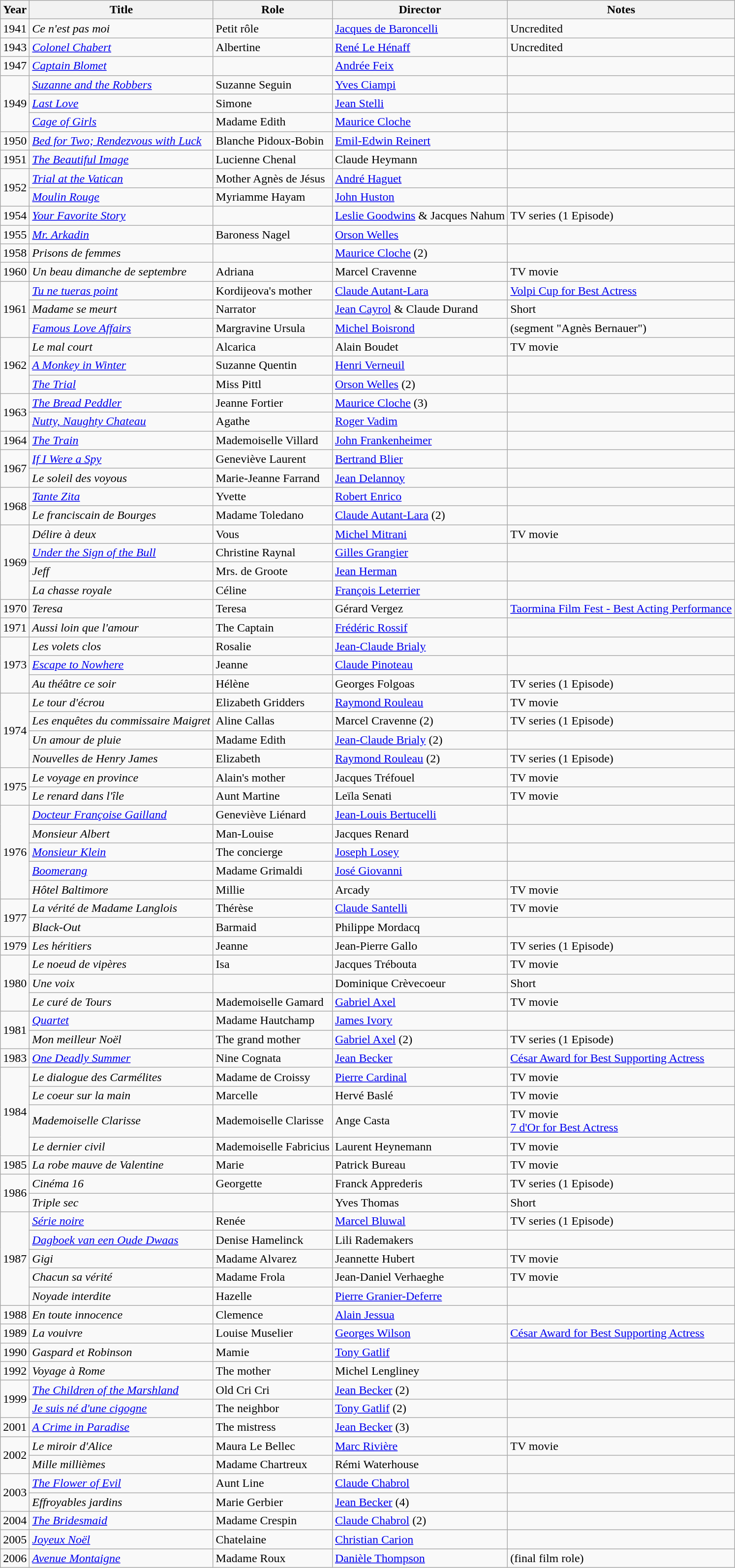<table class="wikitable sortable">
<tr>
<th>Year</th>
<th>Title</th>
<th>Role</th>
<th>Director</th>
<th class="unsortable">Notes</th>
</tr>
<tr>
<td rowspan=1>1941</td>
<td><em>Ce n'est pas moi</em></td>
<td>Petit rôle</td>
<td><a href='#'>Jacques de Baroncelli</a></td>
<td>Uncredited</td>
</tr>
<tr>
<td rowspan=1>1943</td>
<td><em><a href='#'>Colonel Chabert</a></em></td>
<td>Albertine</td>
<td><a href='#'>René Le Hénaff</a></td>
<td>Uncredited</td>
</tr>
<tr>
<td rowspan=1>1947</td>
<td><em><a href='#'>Captain Blomet</a></em></td>
<td></td>
<td><a href='#'>Andrée Feix</a></td>
<td></td>
</tr>
<tr>
<td rowspan=3>1949</td>
<td><em><a href='#'>Suzanne and the Robbers</a></em></td>
<td>Suzanne Seguin</td>
<td><a href='#'>Yves Ciampi</a></td>
<td></td>
</tr>
<tr>
<td><em><a href='#'>Last Love</a></em></td>
<td>Simone</td>
<td><a href='#'>Jean Stelli</a></td>
<td></td>
</tr>
<tr>
<td><em><a href='#'>Cage of Girls</a></em></td>
<td>Madame Edith</td>
<td><a href='#'>Maurice Cloche</a></td>
<td></td>
</tr>
<tr>
<td rowspan=1>1950</td>
<td><em><a href='#'>Bed for Two; Rendezvous with Luck</a></em></td>
<td>Blanche Pidoux-Bobin</td>
<td><a href='#'>Emil-Edwin Reinert</a></td>
<td></td>
</tr>
<tr>
<td rowspan=1>1951</td>
<td><em><a href='#'>The Beautiful Image</a></em></td>
<td>Lucienne Chenal</td>
<td>Claude Heymann</td>
<td></td>
</tr>
<tr>
<td rowspan=2>1952</td>
<td><em><a href='#'>Trial at the Vatican</a></em></td>
<td>Mother Agnès de Jésus</td>
<td><a href='#'>André Haguet</a></td>
<td></td>
</tr>
<tr>
<td><em><a href='#'>Moulin Rouge</a></em></td>
<td>Myriamme Hayam</td>
<td><a href='#'>John Huston</a></td>
<td></td>
</tr>
<tr>
<td rowspan=1>1954</td>
<td><em><a href='#'>Your Favorite Story</a></em></td>
<td></td>
<td><a href='#'>Leslie Goodwins</a> & Jacques Nahum</td>
<td>TV series (1 Episode)</td>
</tr>
<tr>
<td rowspan=1>1955</td>
<td><em><a href='#'>Mr. Arkadin</a></em></td>
<td>Baroness Nagel</td>
<td><a href='#'>Orson Welles</a></td>
<td></td>
</tr>
<tr>
<td rowspan=1>1958</td>
<td><em>Prisons de femmes</em></td>
<td></td>
<td><a href='#'>Maurice Cloche</a> (2)</td>
<td></td>
</tr>
<tr>
<td rowspan=1>1960</td>
<td><em>Un beau dimanche de septembre</em></td>
<td>Adriana</td>
<td>Marcel Cravenne</td>
<td>TV movie</td>
</tr>
<tr>
<td rowspan=3>1961</td>
<td><em><a href='#'>Tu ne tueras point</a></em></td>
<td>Kordijeova's mother</td>
<td><a href='#'>Claude Autant-Lara</a></td>
<td><a href='#'>Volpi Cup for Best Actress</a></td>
</tr>
<tr>
<td><em>Madame se meurt</em></td>
<td>Narrator</td>
<td><a href='#'>Jean Cayrol</a> & Claude Durand</td>
<td>Short</td>
</tr>
<tr>
<td><em><a href='#'>Famous Love Affairs</a></em></td>
<td>Margravine Ursula</td>
<td><a href='#'>Michel Boisrond</a></td>
<td>(segment "Agnès Bernauer")</td>
</tr>
<tr>
<td rowspan=3>1962</td>
<td><em>Le mal court</em></td>
<td>Alcarica</td>
<td>Alain Boudet</td>
<td>TV movie</td>
</tr>
<tr>
<td><em><a href='#'>A Monkey in Winter</a></em></td>
<td>Suzanne Quentin</td>
<td><a href='#'>Henri Verneuil</a></td>
<td></td>
</tr>
<tr>
<td><em><a href='#'>The Trial</a></em></td>
<td>Miss Pittl</td>
<td><a href='#'>Orson Welles</a> (2)</td>
<td></td>
</tr>
<tr>
<td rowspan=2>1963</td>
<td><em><a href='#'>The Bread Peddler</a></em></td>
<td>Jeanne Fortier</td>
<td><a href='#'>Maurice Cloche</a> (3)</td>
<td></td>
</tr>
<tr>
<td><em><a href='#'>Nutty, Naughty Chateau</a></em></td>
<td>Agathe</td>
<td><a href='#'>Roger Vadim</a></td>
<td></td>
</tr>
<tr>
<td rowspan=1>1964</td>
<td><em><a href='#'>The Train</a></em></td>
<td>Mademoiselle Villard</td>
<td><a href='#'>John Frankenheimer</a></td>
<td></td>
</tr>
<tr>
<td rowspan=2>1967</td>
<td><em><a href='#'>If I Were a Spy</a></em></td>
<td>Geneviève Laurent</td>
<td><a href='#'>Bertrand Blier</a></td>
<td></td>
</tr>
<tr>
<td><em>Le soleil des voyous</em></td>
<td>Marie-Jeanne Farrand</td>
<td><a href='#'>Jean Delannoy</a></td>
<td></td>
</tr>
<tr>
<td rowspan=2>1968</td>
<td><em><a href='#'>Tante Zita</a></em></td>
<td>Yvette</td>
<td><a href='#'>Robert Enrico</a></td>
<td></td>
</tr>
<tr>
<td><em>Le franciscain de Bourges</em></td>
<td>Madame Toledano</td>
<td><a href='#'>Claude Autant-Lara</a> (2)</td>
<td></td>
</tr>
<tr>
<td rowspan=4>1969</td>
<td><em>Délire à deux</em></td>
<td>Vous</td>
<td><a href='#'>Michel Mitrani</a></td>
<td>TV movie</td>
</tr>
<tr>
<td><em><a href='#'>Under the Sign of the Bull</a></em></td>
<td>Christine Raynal</td>
<td><a href='#'>Gilles Grangier</a></td>
<td></td>
</tr>
<tr>
<td><em>Jeff</em></td>
<td>Mrs. de Groote</td>
<td><a href='#'>Jean Herman</a></td>
<td></td>
</tr>
<tr>
<td><em>La chasse royale</em></td>
<td>Céline</td>
<td><a href='#'>François Leterrier</a></td>
<td></td>
</tr>
<tr>
<td rowspan=1>1970</td>
<td><em>Teresa</em></td>
<td>Teresa</td>
<td>Gérard Vergez</td>
<td><a href='#'>Taormina Film Fest - Best Acting Performance</a></td>
</tr>
<tr>
<td rowspan=1>1971</td>
<td><em>Aussi loin que l'amour</em></td>
<td>The Captain</td>
<td><a href='#'>Frédéric Rossif</a></td>
<td></td>
</tr>
<tr>
<td rowspan=3>1973</td>
<td><em>Les volets clos</em></td>
<td>Rosalie</td>
<td><a href='#'>Jean-Claude Brialy</a></td>
<td></td>
</tr>
<tr>
<td><em><a href='#'>Escape to Nowhere</a></em></td>
<td>Jeanne</td>
<td><a href='#'>Claude Pinoteau</a></td>
<td></td>
</tr>
<tr>
<td><em>Au théâtre ce soir</em></td>
<td>Hélène</td>
<td>Georges Folgoas</td>
<td>TV series (1 Episode)</td>
</tr>
<tr>
<td rowspan=4>1974</td>
<td><em>Le tour d'écrou</em></td>
<td>Elizabeth Gridders</td>
<td><a href='#'>Raymond Rouleau</a></td>
<td>TV movie</td>
</tr>
<tr>
<td><em>Les enquêtes du commissaire Maigret</em></td>
<td>Aline Callas</td>
<td>Marcel Cravenne (2)</td>
<td>TV series (1 Episode)</td>
</tr>
<tr>
<td><em>Un amour de pluie</em></td>
<td>Madame Edith</td>
<td><a href='#'>Jean-Claude Brialy</a> (2)</td>
<td></td>
</tr>
<tr>
<td><em>Nouvelles de Henry James</em></td>
<td>Elizabeth</td>
<td><a href='#'>Raymond Rouleau</a> (2)</td>
<td>TV series (1 Episode)</td>
</tr>
<tr>
<td rowspan=2>1975</td>
<td><em>Le voyage en province</em></td>
<td>Alain's mother</td>
<td>Jacques Tréfouel</td>
<td>TV movie</td>
</tr>
<tr>
<td><em>Le renard dans l'île</em></td>
<td>Aunt Martine</td>
<td>Leïla Senati</td>
<td>TV movie</td>
</tr>
<tr>
<td rowspan=5>1976</td>
<td><em><a href='#'>Docteur Françoise Gailland</a></em></td>
<td>Geneviève Liénard</td>
<td><a href='#'>Jean-Louis Bertucelli</a></td>
<td></td>
</tr>
<tr>
<td><em>Monsieur Albert</em></td>
<td>Man-Louise</td>
<td>Jacques Renard</td>
<td></td>
</tr>
<tr>
<td><em><a href='#'>Monsieur Klein</a></em></td>
<td>The concierge</td>
<td><a href='#'>Joseph Losey</a></td>
<td></td>
</tr>
<tr>
<td><em><a href='#'>Boomerang</a></em></td>
<td>Madame Grimaldi</td>
<td><a href='#'>José Giovanni</a></td>
<td></td>
</tr>
<tr>
<td><em>Hôtel Baltimore</em></td>
<td>Millie</td>
<td>Arcady</td>
<td>TV movie</td>
</tr>
<tr>
<td rowspan=2>1977</td>
<td><em>La vérité de Madame Langlois</em></td>
<td>Thérèse</td>
<td><a href='#'>Claude Santelli</a></td>
<td>TV movie</td>
</tr>
<tr>
<td><em>Black-Out</em></td>
<td>Barmaid</td>
<td>Philippe Mordacq</td>
<td></td>
</tr>
<tr>
<td rowspan=1>1979</td>
<td><em>Les héritiers</em></td>
<td>Jeanne</td>
<td>Jean-Pierre Gallo</td>
<td>TV series (1 Episode)</td>
</tr>
<tr>
<td rowspan=3>1980</td>
<td><em>Le noeud de vipères</em></td>
<td>Isa</td>
<td>Jacques Trébouta</td>
<td>TV movie</td>
</tr>
<tr>
<td><em>Une voix</em></td>
<td></td>
<td>Dominique Crèvecoeur</td>
<td>Short</td>
</tr>
<tr>
<td><em>Le curé de Tours</em></td>
<td>Mademoiselle Gamard</td>
<td><a href='#'>Gabriel Axel</a></td>
<td>TV movie</td>
</tr>
<tr>
<td rowspan=2>1981</td>
<td><em><a href='#'>Quartet</a></em></td>
<td>Madame Hautchamp</td>
<td><a href='#'>James Ivory</a></td>
<td></td>
</tr>
<tr>
<td><em>Mon meilleur Noël</em></td>
<td>The grand mother</td>
<td><a href='#'>Gabriel Axel</a> (2)</td>
<td>TV series (1 Episode)</td>
</tr>
<tr>
<td rowspan=1>1983</td>
<td><em><a href='#'>One Deadly Summer</a></em></td>
<td>Nine Cognata</td>
<td><a href='#'>Jean Becker</a></td>
<td><a href='#'>César Award for Best Supporting Actress</a></td>
</tr>
<tr>
<td rowspan=4>1984</td>
<td><em>Le dialogue des Carmélites</em></td>
<td>Madame de Croissy</td>
<td><a href='#'>Pierre Cardinal</a></td>
<td>TV movie</td>
</tr>
<tr>
<td><em>Le coeur sur la main</em></td>
<td>Marcelle</td>
<td>Hervé Baslé</td>
<td>TV movie</td>
</tr>
<tr>
<td><em>Mademoiselle Clarisse</em></td>
<td>Mademoiselle Clarisse</td>
<td>Ange Casta</td>
<td>TV movie<br><a href='#'>7 d'Or for Best Actress</a></td>
</tr>
<tr>
<td><em>Le dernier civil</em></td>
<td>Mademoiselle Fabricius</td>
<td>Laurent Heynemann</td>
<td>TV movie</td>
</tr>
<tr>
<td rowspan=1>1985</td>
<td><em>La robe mauve de Valentine</em></td>
<td>Marie</td>
<td>Patrick Bureau</td>
<td>TV movie</td>
</tr>
<tr>
<td rowspan=2>1986</td>
<td><em>Cinéma 16</em></td>
<td>Georgette</td>
<td>Franck Apprederis</td>
<td>TV series (1 Episode)</td>
</tr>
<tr>
<td><em>Triple sec</em></td>
<td></td>
<td>Yves Thomas</td>
<td>Short</td>
</tr>
<tr>
<td rowspan=5>1987</td>
<td><em><a href='#'>Série noire</a></em></td>
<td>Renée</td>
<td><a href='#'>Marcel Bluwal</a></td>
<td>TV series (1 Episode)</td>
</tr>
<tr>
<td><em><a href='#'>Dagboek van een Oude Dwaas</a></em></td>
<td>Denise Hamelinck</td>
<td>Lili Rademakers</td>
<td></td>
</tr>
<tr>
<td><em>Gigi</em></td>
<td>Madame Alvarez</td>
<td>Jeannette Hubert</td>
<td>TV movie</td>
</tr>
<tr>
<td><em>Chacun sa vérité</em></td>
<td>Madame Frola</td>
<td>Jean-Daniel Verhaeghe</td>
<td>TV movie</td>
</tr>
<tr>
<td><em>Noyade interdite</em></td>
<td>Hazelle</td>
<td><a href='#'>Pierre Granier-Deferre</a></td>
<td></td>
</tr>
<tr>
<td rowspan=1>1988</td>
<td><em>En toute innocence</em></td>
<td>Clemence</td>
<td><a href='#'>Alain Jessua</a></td>
<td></td>
</tr>
<tr>
<td rowspan=1>1989</td>
<td><em>La vouivre</em></td>
<td>Louise Muselier</td>
<td><a href='#'>Georges Wilson</a></td>
<td><a href='#'>César Award for Best Supporting Actress</a></td>
</tr>
<tr>
<td rowspan=1>1990</td>
<td><em>Gaspard et Robinson</em></td>
<td>Mamie</td>
<td><a href='#'>Tony Gatlif</a></td>
<td></td>
</tr>
<tr>
<td rowspan=1>1992</td>
<td><em>Voyage à Rome</em></td>
<td>The mother</td>
<td>Michel Lengliney</td>
<td></td>
</tr>
<tr>
<td rowspan=2>1999</td>
<td><em><a href='#'>The Children of the Marshland</a></em></td>
<td>Old Cri Cri</td>
<td><a href='#'>Jean Becker</a> (2)</td>
<td></td>
</tr>
<tr>
<td><em><a href='#'>Je suis né d'une cigogne</a></em></td>
<td>The neighbor</td>
<td><a href='#'>Tony Gatlif</a> (2)</td>
<td></td>
</tr>
<tr>
<td rowspan=1>2001</td>
<td><em><a href='#'>A Crime in Paradise</a></em></td>
<td>The mistress</td>
<td><a href='#'>Jean Becker</a> (3)</td>
<td></td>
</tr>
<tr>
<td rowspan=2>2002</td>
<td><em>Le miroir d'Alice</em></td>
<td>Maura Le Bellec</td>
<td><a href='#'>Marc Rivière</a></td>
<td>TV movie</td>
</tr>
<tr>
<td><em>Mille millièmes</em></td>
<td>Madame Chartreux</td>
<td>Rémi Waterhouse</td>
<td></td>
</tr>
<tr>
<td rowspan=2>2003</td>
<td><em><a href='#'>The Flower of Evil</a></em></td>
<td>Aunt Line</td>
<td><a href='#'>Claude Chabrol</a></td>
<td></td>
</tr>
<tr>
<td><em>Effroyables jardins</em></td>
<td>Marie Gerbier</td>
<td><a href='#'>Jean Becker</a> (4)</td>
<td></td>
</tr>
<tr>
<td rowspan=1>2004</td>
<td><em><a href='#'>The Bridesmaid</a></em></td>
<td>Madame Crespin</td>
<td><a href='#'>Claude Chabrol</a> (2)</td>
<td></td>
</tr>
<tr>
<td rowspan=1>2005</td>
<td><em><a href='#'>Joyeux Noël</a></em></td>
<td>Chatelaine</td>
<td><a href='#'>Christian Carion</a></td>
<td></td>
</tr>
<tr>
<td rowspan=1>2006</td>
<td><em><a href='#'>Avenue Montaigne</a></em></td>
<td>Madame Roux</td>
<td><a href='#'>Danièle Thompson</a></td>
<td>(final film role)</td>
</tr>
</table>
